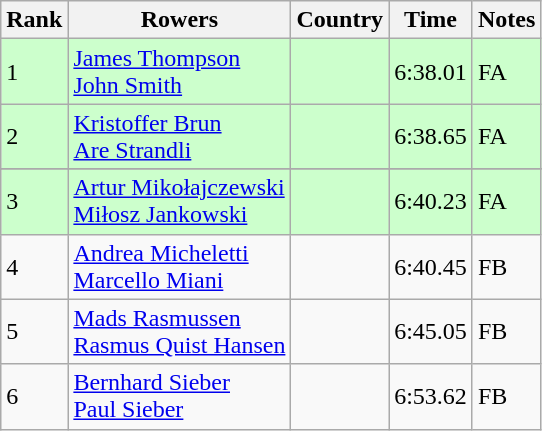<table class="wikitable">
<tr>
<th>Rank</th>
<th>Rowers</th>
<th>Country</th>
<th>Time</th>
<th>Notes</th>
</tr>
<tr bgcolor=ccffcc>
<td>1</td>
<td><a href='#'>James Thompson</a><br><a href='#'>John Smith</a></td>
<td></td>
<td>6:38.01</td>
<td>FA</td>
</tr>
<tr bgcolor=ccffcc>
<td>2</td>
<td><a href='#'>Kristoffer Brun</a><br><a href='#'>Are Strandli</a></td>
<td></td>
<td>6:38.65</td>
<td>FA</td>
</tr>
<tr>
</tr>
<tr bgcolor=ccffcc>
<td>3</td>
<td><a href='#'>Artur Mikołajczewski</a><br><a href='#'>Miłosz Jankowski</a></td>
<td></td>
<td>6:40.23</td>
<td>FA</td>
</tr>
<tr>
<td>4</td>
<td><a href='#'>Andrea Micheletti</a><br><a href='#'>Marcello Miani</a></td>
<td></td>
<td>6:40.45</td>
<td>FB</td>
</tr>
<tr>
<td>5</td>
<td><a href='#'>Mads Rasmussen</a><br><a href='#'>Rasmus Quist Hansen</a></td>
<td></td>
<td>6:45.05</td>
<td>FB</td>
</tr>
<tr>
<td>6</td>
<td><a href='#'>Bernhard Sieber</a><br><a href='#'>Paul Sieber</a></td>
<td></td>
<td>6:53.62</td>
<td>FB</td>
</tr>
</table>
